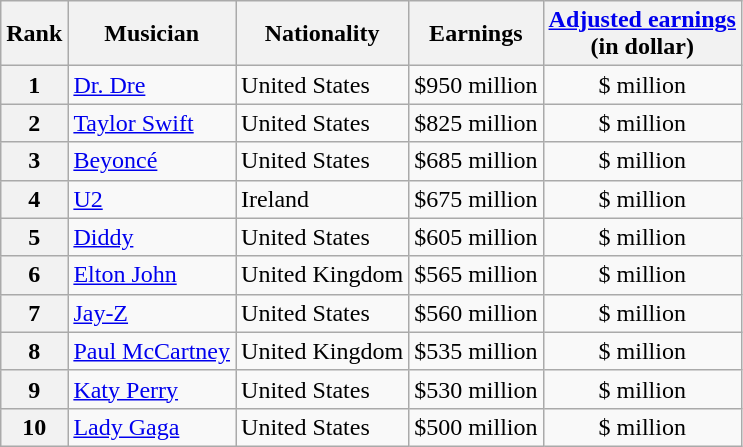<table class="wikitable sortable plainrowheaders" style="text-align:center">
<tr>
<th class="unsortable">Rank</th>
<th>Musician</th>
<th>Nationality</th>
<th>Earnings</th>
<th><a href='#'>Adjusted earnings</a><br>(in  dollar)</th>
</tr>
<tr>
<th scope="row">1</th>
<td align=left><a href='#'>Dr. Dre</a></td>
<td align=left>United States</td>
<td>$950 million</td>
<td>$ million</td>
</tr>
<tr>
<th scope="row">2</th>
<td align=left><a href='#'>Taylor Swift</a></td>
<td align=left>United States</td>
<td>$825 million</td>
<td>$ million</td>
</tr>
<tr>
<th scope="row">3</th>
<td align=left><a href='#'>Beyoncé</a></td>
<td align=left>United States</td>
<td>$685 million</td>
<td>$ million</td>
</tr>
<tr>
<th scope="row">4</th>
<td align=left><a href='#'>U2</a></td>
<td align=left>Ireland</td>
<td>$675 million</td>
<td>$ million</td>
</tr>
<tr>
<th scope="row">5</th>
<td align=left><a href='#'>Diddy</a></td>
<td align=left>United States</td>
<td>$605 million</td>
<td>$ million</td>
</tr>
<tr>
<th scope="row">6</th>
<td align=left><a href='#'>Elton John</a></td>
<td align=left>United Kingdom</td>
<td>$565 million</td>
<td>$ million</td>
</tr>
<tr>
<th scope="row">7</th>
<td align=left><a href='#'>Jay-Z</a></td>
<td align=left>United States</td>
<td>$560 million</td>
<td>$ million</td>
</tr>
<tr>
<th scope="row">8</th>
<td align=left><a href='#'>Paul McCartney</a></td>
<td align=left>United Kingdom</td>
<td>$535 million</td>
<td>$ million</td>
</tr>
<tr>
<th scope="row">9</th>
<td align=left><a href='#'>Katy Perry</a></td>
<td align=left>United States</td>
<td>$530 million</td>
<td>$ million</td>
</tr>
<tr>
<th scope="row">10</th>
<td align=left><a href='#'>Lady Gaga</a></td>
<td align=left>United States</td>
<td>$500 million</td>
<td>$ million</td>
</tr>
</table>
